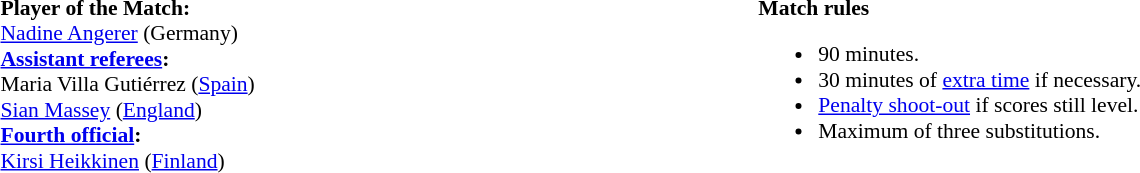<table style="width:100%; font-size:90%">
<tr>
<td><br><strong>Player of the Match:</strong>
<br><a href='#'>Nadine Angerer</a> (Germany)<br><strong><a href='#'>Assistant referees</a>:</strong>
<br>Maria Villa Gutiérrez (<a href='#'>Spain</a>)
<br><a href='#'>Sian Massey</a> (<a href='#'>England</a>)
<br><strong><a href='#'>Fourth official</a>:</strong>
<br><a href='#'>Kirsi Heikkinen</a> (<a href='#'>Finland</a>)</td>
<td style="width:60%; vertical-align:top"><br><strong>Match rules</strong><ul><li>90 minutes.</li><li>30 minutes of <a href='#'>extra time</a> if necessary.</li><li><a href='#'>Penalty shoot-out</a> if scores still level.</li><li>Maximum of three substitutions.</li></ul></td>
</tr>
</table>
